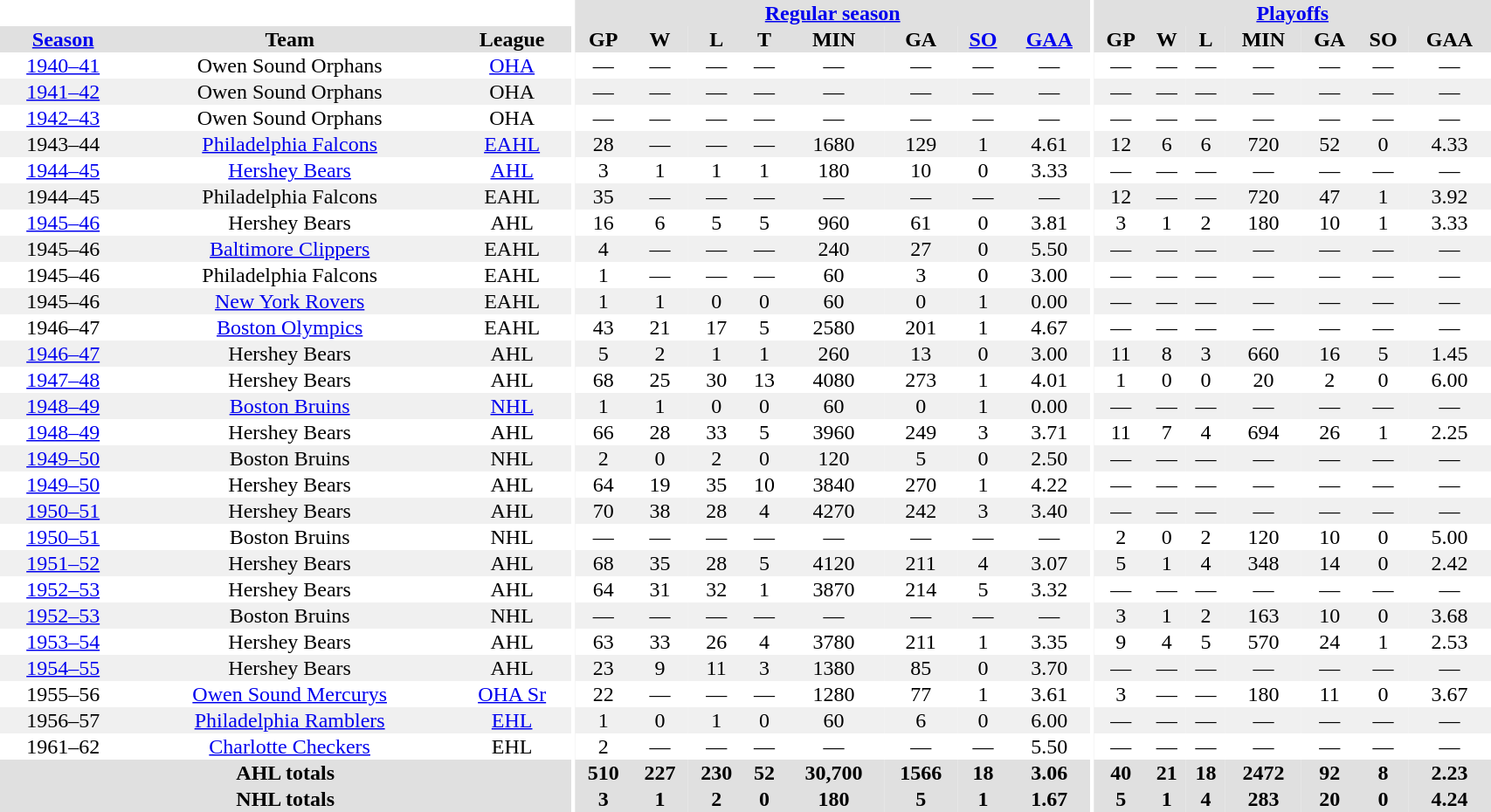<table border="0" cellpadding="1" cellspacing="0" style="width:90%; text-align:center;">
<tr bgcolor="#e0e0e0">
<th colspan="3" bgcolor="#ffffff"></th>
<th rowspan="99" bgcolor="#ffffff"></th>
<th colspan="8" bgcolor="#e0e0e0"><a href='#'>Regular season</a></th>
<th rowspan="99" bgcolor="#ffffff"></th>
<th colspan="7" bgcolor="#e0e0e0"><a href='#'>Playoffs</a></th>
</tr>
<tr bgcolor="#e0e0e0">
<th><a href='#'>Season</a></th>
<th>Team</th>
<th>League</th>
<th>GP</th>
<th>W</th>
<th>L</th>
<th>T</th>
<th>MIN</th>
<th>GA</th>
<th><a href='#'>SO</a></th>
<th><a href='#'>GAA</a></th>
<th>GP</th>
<th>W</th>
<th>L</th>
<th>MIN</th>
<th>GA</th>
<th>SO</th>
<th>GAA</th>
</tr>
<tr>
<td><a href='#'>1940–41</a></td>
<td>Owen Sound Orphans</td>
<td><a href='#'>OHA</a></td>
<td>—</td>
<td>—</td>
<td>—</td>
<td>—</td>
<td>—</td>
<td>—</td>
<td>—</td>
<td>—</td>
<td>—</td>
<td>—</td>
<td>—</td>
<td>—</td>
<td>—</td>
<td>—</td>
<td>—</td>
</tr>
<tr bgcolor="#f0f0f0">
<td><a href='#'>1941–42</a></td>
<td>Owen Sound Orphans</td>
<td>OHA</td>
<td>—</td>
<td>—</td>
<td>—</td>
<td>—</td>
<td>—</td>
<td>—</td>
<td>—</td>
<td>—</td>
<td>—</td>
<td>—</td>
<td>—</td>
<td>—</td>
<td>—</td>
<td>—</td>
<td>—</td>
</tr>
<tr>
<td><a href='#'>1942–43</a></td>
<td>Owen Sound Orphans</td>
<td>OHA</td>
<td>—</td>
<td>—</td>
<td>—</td>
<td>—</td>
<td>—</td>
<td>—</td>
<td>—</td>
<td>—</td>
<td>—</td>
<td>—</td>
<td>—</td>
<td>—</td>
<td>—</td>
<td>—</td>
<td>—</td>
</tr>
<tr bgcolor="#f0f0f0">
<td>1943–44</td>
<td><a href='#'>Philadelphia Falcons</a></td>
<td><a href='#'>EAHL</a></td>
<td>28</td>
<td>—</td>
<td>—</td>
<td>—</td>
<td>1680</td>
<td>129</td>
<td>1</td>
<td>4.61</td>
<td>12</td>
<td>6</td>
<td>6</td>
<td>720</td>
<td>52</td>
<td>0</td>
<td>4.33</td>
</tr>
<tr>
<td><a href='#'>1944–45</a></td>
<td><a href='#'>Hershey Bears</a></td>
<td><a href='#'>AHL</a></td>
<td>3</td>
<td>1</td>
<td>1</td>
<td>1</td>
<td>180</td>
<td>10</td>
<td>0</td>
<td>3.33</td>
<td>—</td>
<td>—</td>
<td>—</td>
<td>—</td>
<td>—</td>
<td>—</td>
<td>—</td>
</tr>
<tr bgcolor="#f0f0f0">
<td>1944–45</td>
<td>Philadelphia Falcons</td>
<td>EAHL</td>
<td>35</td>
<td>—</td>
<td>—</td>
<td>—</td>
<td>—</td>
<td>—</td>
<td>—</td>
<td>—</td>
<td>12</td>
<td>—</td>
<td>—</td>
<td>720</td>
<td>47</td>
<td>1</td>
<td>3.92</td>
</tr>
<tr>
<td><a href='#'>1945–46</a></td>
<td>Hershey Bears</td>
<td>AHL</td>
<td>16</td>
<td>6</td>
<td>5</td>
<td>5</td>
<td>960</td>
<td>61</td>
<td>0</td>
<td>3.81</td>
<td>3</td>
<td>1</td>
<td>2</td>
<td>180</td>
<td>10</td>
<td>1</td>
<td>3.33</td>
</tr>
<tr bgcolor="#f0f0f0">
<td>1945–46</td>
<td><a href='#'>Baltimore Clippers</a></td>
<td>EAHL</td>
<td>4</td>
<td>—</td>
<td>—</td>
<td>—</td>
<td>240</td>
<td>27</td>
<td>0</td>
<td>5.50</td>
<td>—</td>
<td>—</td>
<td>—</td>
<td>—</td>
<td>—</td>
<td>—</td>
<td>—</td>
</tr>
<tr>
<td>1945–46</td>
<td>Philadelphia Falcons</td>
<td>EAHL</td>
<td>1</td>
<td>—</td>
<td>—</td>
<td>—</td>
<td>60</td>
<td>3</td>
<td>0</td>
<td>3.00</td>
<td>—</td>
<td>—</td>
<td>—</td>
<td>—</td>
<td>—</td>
<td>—</td>
<td>—</td>
</tr>
<tr bgcolor="#f0f0f0">
<td>1945–46</td>
<td><a href='#'>New York Rovers</a></td>
<td>EAHL</td>
<td>1</td>
<td>1</td>
<td>0</td>
<td>0</td>
<td>60</td>
<td>0</td>
<td>1</td>
<td>0.00</td>
<td>—</td>
<td>—</td>
<td>—</td>
<td>—</td>
<td>—</td>
<td>—</td>
<td>—</td>
</tr>
<tr>
<td>1946–47</td>
<td><a href='#'>Boston Olympics</a></td>
<td>EAHL</td>
<td>43</td>
<td>21</td>
<td>17</td>
<td>5</td>
<td>2580</td>
<td>201</td>
<td>1</td>
<td>4.67</td>
<td>—</td>
<td>—</td>
<td>—</td>
<td>—</td>
<td>—</td>
<td>—</td>
<td>—</td>
</tr>
<tr bgcolor="#f0f0f0">
<td><a href='#'>1946–47</a></td>
<td>Hershey Bears</td>
<td>AHL</td>
<td>5</td>
<td>2</td>
<td>1</td>
<td>1</td>
<td>260</td>
<td>13</td>
<td>0</td>
<td>3.00</td>
<td>11</td>
<td>8</td>
<td>3</td>
<td>660</td>
<td>16</td>
<td>5</td>
<td>1.45</td>
</tr>
<tr>
<td><a href='#'>1947–48</a></td>
<td>Hershey Bears</td>
<td>AHL</td>
<td>68</td>
<td>25</td>
<td>30</td>
<td>13</td>
<td>4080</td>
<td>273</td>
<td>1</td>
<td>4.01</td>
<td>1</td>
<td>0</td>
<td>0</td>
<td>20</td>
<td>2</td>
<td>0</td>
<td>6.00</td>
</tr>
<tr bgcolor="#f0f0f0">
<td><a href='#'>1948–49</a></td>
<td><a href='#'>Boston Bruins</a></td>
<td><a href='#'>NHL</a></td>
<td>1</td>
<td>1</td>
<td>0</td>
<td>0</td>
<td>60</td>
<td>0</td>
<td>1</td>
<td>0.00</td>
<td>—</td>
<td>—</td>
<td>—</td>
<td>—</td>
<td>—</td>
<td>—</td>
<td>—</td>
</tr>
<tr>
<td><a href='#'>1948–49</a></td>
<td>Hershey Bears</td>
<td>AHL</td>
<td>66</td>
<td>28</td>
<td>33</td>
<td>5</td>
<td>3960</td>
<td>249</td>
<td>3</td>
<td>3.71</td>
<td>11</td>
<td>7</td>
<td>4</td>
<td>694</td>
<td>26</td>
<td>1</td>
<td>2.25</td>
</tr>
<tr bgcolor="#f0f0f0">
<td><a href='#'>1949–50</a></td>
<td>Boston Bruins</td>
<td>NHL</td>
<td>2</td>
<td>0</td>
<td>2</td>
<td>0</td>
<td>120</td>
<td>5</td>
<td>0</td>
<td>2.50</td>
<td>—</td>
<td>—</td>
<td>—</td>
<td>—</td>
<td>—</td>
<td>—</td>
<td>—</td>
</tr>
<tr>
<td><a href='#'>1949–50</a></td>
<td>Hershey Bears</td>
<td>AHL</td>
<td>64</td>
<td>19</td>
<td>35</td>
<td>10</td>
<td>3840</td>
<td>270</td>
<td>1</td>
<td>4.22</td>
<td>—</td>
<td>—</td>
<td>—</td>
<td>—</td>
<td>—</td>
<td>—</td>
<td>—</td>
</tr>
<tr bgcolor="#f0f0f0">
<td><a href='#'>1950–51</a></td>
<td>Hershey Bears</td>
<td>AHL</td>
<td>70</td>
<td>38</td>
<td>28</td>
<td>4</td>
<td>4270</td>
<td>242</td>
<td>3</td>
<td>3.40</td>
<td>—</td>
<td>—</td>
<td>—</td>
<td>—</td>
<td>—</td>
<td>—</td>
<td>—</td>
</tr>
<tr>
<td><a href='#'>1950–51</a></td>
<td>Boston Bruins</td>
<td>NHL</td>
<td>—</td>
<td>—</td>
<td>—</td>
<td>—</td>
<td>—</td>
<td>—</td>
<td>—</td>
<td>—</td>
<td>2</td>
<td>0</td>
<td>2</td>
<td>120</td>
<td>10</td>
<td>0</td>
<td>5.00</td>
</tr>
<tr bgcolor="#f0f0f0">
<td><a href='#'>1951–52</a></td>
<td>Hershey Bears</td>
<td>AHL</td>
<td>68</td>
<td>35</td>
<td>28</td>
<td>5</td>
<td>4120</td>
<td>211</td>
<td>4</td>
<td>3.07</td>
<td>5</td>
<td>1</td>
<td>4</td>
<td>348</td>
<td>14</td>
<td>0</td>
<td>2.42</td>
</tr>
<tr>
<td><a href='#'>1952–53</a></td>
<td>Hershey Bears</td>
<td>AHL</td>
<td>64</td>
<td>31</td>
<td>32</td>
<td>1</td>
<td>3870</td>
<td>214</td>
<td>5</td>
<td>3.32</td>
<td>—</td>
<td>—</td>
<td>—</td>
<td>—</td>
<td>—</td>
<td>—</td>
<td>—</td>
</tr>
<tr bgcolor="#f0f0f0">
<td><a href='#'>1952–53</a></td>
<td>Boston Bruins</td>
<td>NHL</td>
<td>—</td>
<td>—</td>
<td>—</td>
<td>—</td>
<td>—</td>
<td>—</td>
<td>—</td>
<td>—</td>
<td>3</td>
<td>1</td>
<td>2</td>
<td>163</td>
<td>10</td>
<td>0</td>
<td>3.68</td>
</tr>
<tr>
<td><a href='#'>1953–54</a></td>
<td>Hershey Bears</td>
<td>AHL</td>
<td>63</td>
<td>33</td>
<td>26</td>
<td>4</td>
<td>3780</td>
<td>211</td>
<td>1</td>
<td>3.35</td>
<td>9</td>
<td>4</td>
<td>5</td>
<td>570</td>
<td>24</td>
<td>1</td>
<td>2.53</td>
</tr>
<tr bgcolor="#f0f0f0">
<td><a href='#'>1954–55</a></td>
<td>Hershey Bears</td>
<td>AHL</td>
<td>23</td>
<td>9</td>
<td>11</td>
<td>3</td>
<td>1380</td>
<td>85</td>
<td>0</td>
<td>3.70</td>
<td>—</td>
<td>—</td>
<td>—</td>
<td>—</td>
<td>—</td>
<td>—</td>
<td>—</td>
</tr>
<tr>
<td>1955–56</td>
<td><a href='#'>Owen Sound Mercurys</a></td>
<td><a href='#'>OHA Sr</a></td>
<td>22</td>
<td>—</td>
<td>—</td>
<td>—</td>
<td>1280</td>
<td>77</td>
<td>1</td>
<td>3.61</td>
<td>3</td>
<td>—</td>
<td>—</td>
<td>180</td>
<td>11</td>
<td>0</td>
<td>3.67</td>
</tr>
<tr bgcolor="#f0f0f0">
<td>1956–57</td>
<td><a href='#'>Philadelphia Ramblers</a></td>
<td><a href='#'>EHL</a></td>
<td>1</td>
<td>0</td>
<td>1</td>
<td>0</td>
<td>60</td>
<td>6</td>
<td>0</td>
<td>6.00</td>
<td>—</td>
<td>—</td>
<td>—</td>
<td>—</td>
<td>—</td>
<td>—</td>
<td>—</td>
</tr>
<tr>
<td>1961–62</td>
<td><a href='#'>Charlotte Checkers</a></td>
<td>EHL</td>
<td>2</td>
<td>—</td>
<td>—</td>
<td>—</td>
<td>—</td>
<td>—</td>
<td>—</td>
<td>5.50</td>
<td>—</td>
<td>—</td>
<td>—</td>
<td>—</td>
<td>—</td>
<td>—</td>
<td>—</td>
</tr>
<tr bgcolor="#e0e0e0">
<th colspan=3>AHL totals</th>
<th>510</th>
<th>227</th>
<th>230</th>
<th>52</th>
<th>30,700</th>
<th>1566</th>
<th>18</th>
<th>3.06</th>
<th>40</th>
<th>21</th>
<th>18</th>
<th>2472</th>
<th>92</th>
<th>8</th>
<th>2.23</th>
</tr>
<tr bgcolor="#e0e0e0">
<th colspan=3>NHL totals</th>
<th>3</th>
<th>1</th>
<th>2</th>
<th>0</th>
<th>180</th>
<th>5</th>
<th>1</th>
<th>1.67</th>
<th>5</th>
<th>1</th>
<th>4</th>
<th>283</th>
<th>20</th>
<th>0</th>
<th>4.24</th>
</tr>
</table>
